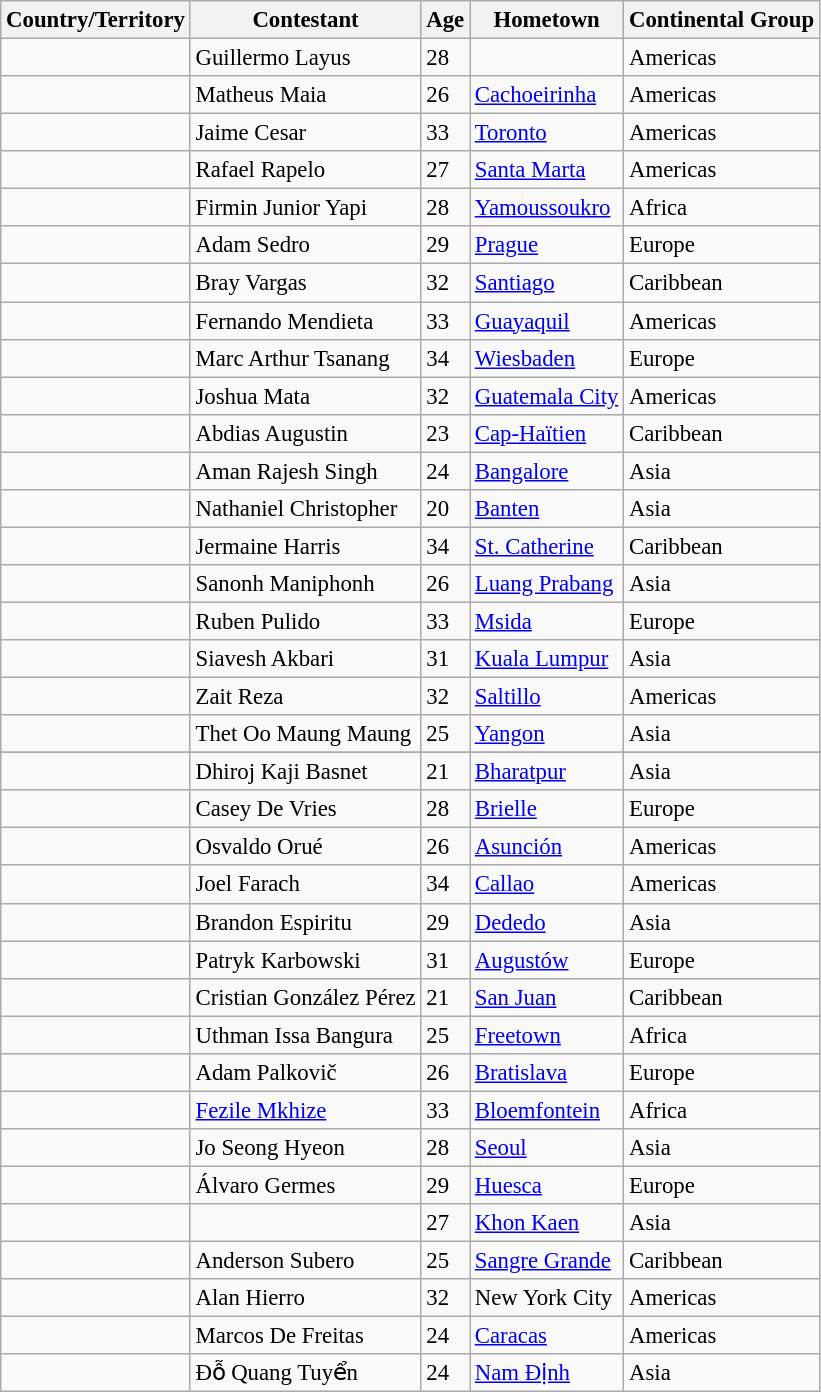<table class="wikitable sortable" style="font-size: 95%;">
<tr>
<th>Country/Territory</th>
<th>Contestant</th>
<th>Age</th>
<th>Hometown</th>
<th>Continental Group</th>
</tr>
<tr>
<td></td>
<td>Guillermo Layus</td>
<td>28</td>
<td></td>
<td>Americas</td>
</tr>
<tr>
<td></td>
<td>Matheus Maia</td>
<td>26</td>
<td><a href='#'>Cachoeirinha</a></td>
<td>Americas</td>
</tr>
<tr>
<td></td>
<td>Jaime Cesar</td>
<td>33</td>
<td><a href='#'>Toronto</a></td>
<td>Americas</td>
</tr>
<tr>
<td></td>
<td>Rafael Rapelo</td>
<td>27</td>
<td><a href='#'>Santa Marta</a></td>
<td>Americas</td>
</tr>
<tr>
<td></td>
<td>Firmin Junior Yapi</td>
<td>28</td>
<td><a href='#'>Yamoussoukro</a></td>
<td>Africa</td>
</tr>
<tr>
<td></td>
<td>Adam Sedro</td>
<td>29</td>
<td><a href='#'>Prague</a></td>
<td>Europe</td>
</tr>
<tr>
<td></td>
<td>Bray Vargas</td>
<td>32</td>
<td><a href='#'>Santiago</a></td>
<td>Caribbean</td>
</tr>
<tr>
<td></td>
<td>Fernando Mendieta</td>
<td>33</td>
<td><a href='#'>Guayaquil</a></td>
<td>Americas</td>
</tr>
<tr>
<td></td>
<td>Marc Arthur Tsanang</td>
<td>34</td>
<td><a href='#'>Wiesbaden</a></td>
<td>Europe</td>
</tr>
<tr>
<td></td>
<td>Joshua Mata</td>
<td>32</td>
<td><a href='#'>Guatemala City</a></td>
<td>Americas</td>
</tr>
<tr>
<td></td>
<td>Abdias Augustin</td>
<td>23</td>
<td><a href='#'>Cap-Haïtien</a></td>
<td>Caribbean</td>
</tr>
<tr>
<td></td>
<td>Aman Rajesh Singh</td>
<td>24</td>
<td><a href='#'>Bangalore</a></td>
<td>Asia</td>
</tr>
<tr>
<td></td>
<td>Nathaniel Christopher</td>
<td>20</td>
<td><a href='#'>Banten</a></td>
<td>Asia</td>
</tr>
<tr>
<td></td>
<td>Jermaine Harris</td>
<td>34</td>
<td><a href='#'>St. Catherine</a></td>
<td>Caribbean</td>
</tr>
<tr>
<td></td>
<td>Sanonh Maniphonh</td>
<td>26</td>
<td><a href='#'>Luang Prabang</a></td>
<td>Asia</td>
</tr>
<tr>
<td></td>
<td>Ruben Pulido</td>
<td>33</td>
<td><a href='#'>Msida</a></td>
<td>Europe</td>
</tr>
<tr>
<td></td>
<td>Siavesh Akbari</td>
<td>31</td>
<td><a href='#'>Kuala Lumpur</a></td>
<td>Asia</td>
</tr>
<tr>
<td></td>
<td>Zait Reza</td>
<td>32</td>
<td><a href='#'>Saltillo</a></td>
<td>Americas</td>
</tr>
<tr>
<td></td>
<td>Thet Oo Maung Maung</td>
<td>25</td>
<td><a href='#'>Yangon</a></td>
<td>Asia</td>
</tr>
<tr>
</tr>
<tr>
<td></td>
<td>Dhiroj Kaji Basnet</td>
<td>21</td>
<td><a href='#'>Bharatpur</a></td>
<td>Asia</td>
</tr>
<tr>
<td></td>
<td>Casey De Vries</td>
<td>28</td>
<td><a href='#'>Brielle</a></td>
<td>Europe</td>
</tr>
<tr>
<td></td>
<td>Osvaldo Orué</td>
<td>26</td>
<td><a href='#'>Asunción</a></td>
<td>Americas</td>
</tr>
<tr>
<td></td>
<td>Joel Farach</td>
<td>34</td>
<td><a href='#'>Callao</a></td>
<td>Americas</td>
</tr>
<tr>
<td></td>
<td>Brandon Espiritu</td>
<td>29</td>
<td><a href='#'>Dededo</a></td>
<td>Asia</td>
</tr>
<tr>
<td></td>
<td>Patryk Karbowski</td>
<td>31</td>
<td><a href='#'>Augustów</a></td>
<td>Europe</td>
</tr>
<tr>
<td></td>
<td>Cristian González Pérez</td>
<td>21</td>
<td><a href='#'>San Juan</a></td>
<td>Caribbean</td>
</tr>
<tr>
<td></td>
<td>Uthman Issa Bangura</td>
<td>25</td>
<td><a href='#'>Freetown</a></td>
<td>Africa</td>
</tr>
<tr>
<td></td>
<td>Adam Palkovič</td>
<td>26</td>
<td><a href='#'>Bratislava</a></td>
<td>Europe</td>
</tr>
<tr>
<td></td>
<td><a href='#'>Fezile Mkhize</a></td>
<td>33</td>
<td><a href='#'>Bloemfontein</a></td>
<td>Africa</td>
</tr>
<tr>
<td></td>
<td>Jo Seong Hyeon</td>
<td>28</td>
<td><a href='#'>Seoul</a></td>
<td>Asia</td>
</tr>
<tr>
<td></td>
<td>Álvaro Germes</td>
<td>29</td>
<td><a href='#'>Huesca</a></td>
<td>Europe</td>
</tr>
<tr>
<td></td>
<td></td>
<td>27</td>
<td><a href='#'>Khon Kaen</a></td>
<td>Asia</td>
</tr>
<tr>
<td></td>
<td>Anderson Subero</td>
<td>25</td>
<td><a href='#'>Sangre Grande</a></td>
<td>Caribbean</td>
</tr>
<tr>
<td></td>
<td>Alan Hierro</td>
<td>32</td>
<td>New York City</td>
<td>Americas</td>
</tr>
<tr>
<td></td>
<td>Marcos De Freitas</td>
<td>24</td>
<td><a href='#'>Caracas</a></td>
<td>Americas</td>
</tr>
<tr>
<td></td>
<td>Đỗ Quang Tuyển</td>
<td>24</td>
<td><a href='#'>Nam Định</a></td>
<td>Asia</td>
</tr>
</table>
